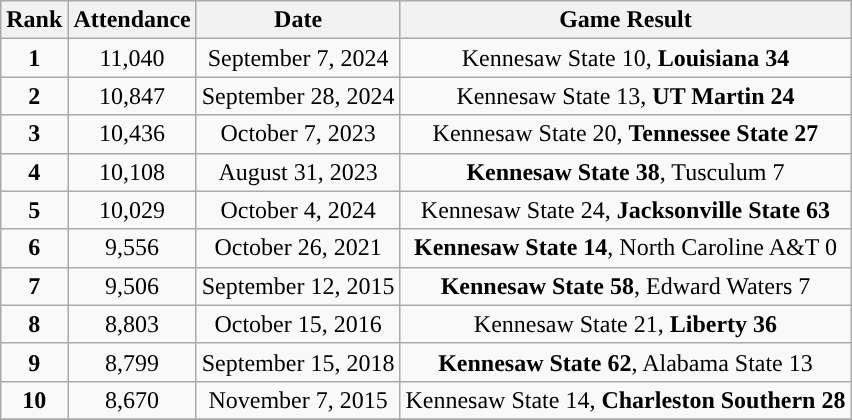<table class="wikitable">
<tr>
<th>Rank</th>
<th>Attendance</th>
<th>Date</th>
<th>Game Result</th>
</tr>
<tr align="center">
<td><strong>1</strong></td>
<td>11,040</td>
<td>September 7, 2024</td>
<td>Kennesaw State 10, <strong>Louisiana 34</strong></td>
</tr>
<tr align="center">
<td><strong>2</strong></td>
<td>10,847</td>
<td>September 28, 2024</td>
<td>Kennesaw State 13, <strong>UT Martin 24</strong></td>
</tr>
<tr align="center">
<td><strong>3</strong></td>
<td>10,436</td>
<td>October 7, 2023</td>
<td>Kennesaw State 20, <strong>Tennessee State 27</strong></td>
</tr>
<tr align="center">
<td><strong>4</strong></td>
<td>10,108</td>
<td>August 31, 2023</td>
<td><strong>Kennesaw State 38</strong>, Tusculum 7</td>
</tr>
<tr align="center">
<td><strong>5</strong></td>
<td>10,029</td>
<td>October 4, 2024</td>
<td>Kennesaw State 24, <strong>Jacksonville State 63</strong></td>
</tr>
<tr align="center">
<td><strong>6</strong></td>
<td>9,556</td>
<td>October 26, 2021</td>
<td><strong> Kennesaw State 14</strong>, North Caroline A&T 0</td>
</tr>
<tr align="center">
<td><strong>7</strong></td>
<td>9,506</td>
<td>September 12, 2015</td>
<td><strong>Kennesaw State 58</strong>, Edward Waters 7</td>
</tr>
<tr align="center">
<td><strong>8</strong></td>
<td>8,803</td>
<td>October 15, 2016</td>
<td>Kennesaw State 21, <strong>Liberty 36</strong></td>
</tr>
<tr align="center">
<td><strong>9</strong></td>
<td>8,799</td>
<td>September 15, 2018</td>
<td><strong> Kennesaw State 62</strong>, Alabama State 13</td>
</tr>
<tr align="center">
<td><strong>10</strong></td>
<td>8,670</td>
<td>November 7, 2015</td>
<td>Kennesaw State 14, <strong> Charleston Southern 28</strong></td>
</tr>
<tr>
</tr>
</table>
